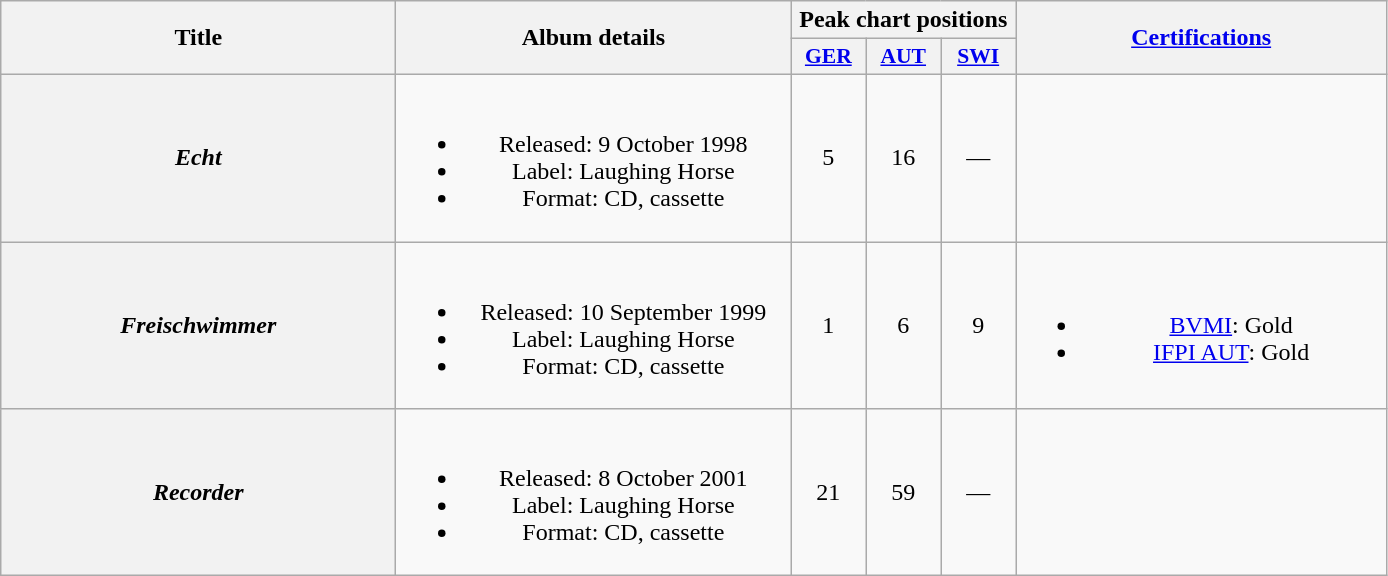<table class="wikitable plainrowheaders" style="text-align:center;" border="1">
<tr>
<th scope="col" rowspan="2" style="width:16em;">Title</th>
<th scope="col" rowspan="2" style="width:16em;">Album details</th>
<th scope="col" colspan="3">Peak chart positions</th>
<th scope="col" rowspan="2" style="width:15em;"><a href='#'>Certifications</a></th>
</tr>
<tr>
<th scope="col" style="width:3em;font-size:90%;"><a href='#'>GER</a><br></th>
<th scope="col" style="width:3em;font-size:90%;"><a href='#'>AUT</a><br></th>
<th scope="col" style="width:3em;font-size:90%;"><a href='#'>SWI</a><br></th>
</tr>
<tr>
<th scope="row"><em>Echt</em></th>
<td><br><ul><li>Released: 9 October 1998</li><li>Label: Laughing Horse</li><li>Format: CD, cassette</li></ul></td>
<td>5</td>
<td>16</td>
<td>—</td>
<td></td>
</tr>
<tr>
<th scope="row"><em>Freischwimmer</em></th>
<td><br><ul><li>Released: 10 September 1999</li><li>Label: Laughing Horse</li><li>Format: CD, cassette</li></ul></td>
<td>1</td>
<td>6</td>
<td>9</td>
<td><br><ul><li><a href='#'>BVMI</a>: Gold</li><li><a href='#'>IFPI AUT</a>: Gold</li></ul></td>
</tr>
<tr>
<th scope="row"><em>Recorder</em></th>
<td><br><ul><li>Released: 8 October 2001</li><li>Label: Laughing Horse</li><li>Format: CD, cassette</li></ul></td>
<td>21</td>
<td>59</td>
<td>—</td>
<td></td>
</tr>
</table>
